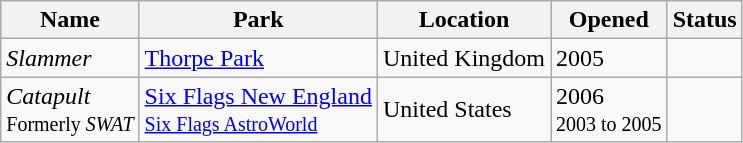<table class="wikitable sortable">
<tr>
<th>Name</th>
<th>Park</th>
<th>Location</th>
<th>Opened</th>
<th>Status</th>
</tr>
<tr>
<td><em>Slammer</em></td>
<td><a href='#'>Thorpe Park</a></td>
<td> United Kingdom</td>
<td>2005</td>
<td></td>
</tr>
<tr>
<td><em>Catapult</em><br><small>Formerly <em>SWAT</em></small></td>
<td><a href='#'>Six Flags New England</a><br><small><a href='#'>Six Flags AstroWorld</a></small></td>
<td> United States</td>
<td>2006<br><small>2003 to 2005</small></td>
<td></td>
</tr>
</table>
